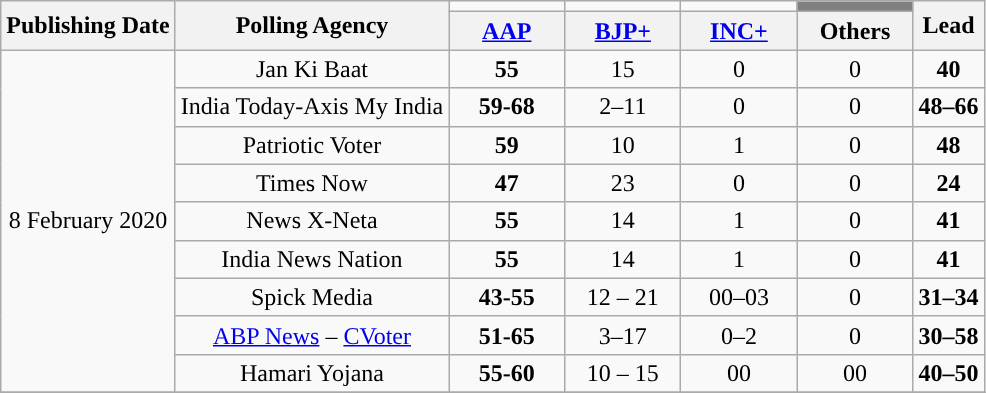<table class="wikitable collapsible sortable" style="text-align:center">
<tr>
<th rowspan="2">Publishing Date</th>
<th rowspan="2">Polling Agency</th>
<td></td>
<td></td>
<td></td>
<td style="background:gray;"></td>
<th rowspan="2">Lead</th>
</tr>
<tr>
<th width="70"><a href='#'>AAP</a></th>
<th width="70"><a href='#'>BJP+</a></th>
<th width="70"><a href='#'>INC+</a></th>
<th width="70" rowspan="1">Others</th>
</tr>
<tr>
<td rowspan="9">8 February 2020</td>
<td>Jan Ki Baat</td>
<td style="background:"><span><strong>55</strong></span></td>
<td>15</td>
<td>0</td>
<td>0</td>
<td style="background:"><span><strong>40</strong></span></td>
</tr>
<tr>
<td>India Today-Axis My India</td>
<td style="background:"><span><strong>59-68</strong></span></td>
<td>2–11</td>
<td>0</td>
<td>0</td>
<td style="background:"><span><strong>48–66</strong></span></td>
</tr>
<tr>
<td>Patriotic Voter</td>
<td style="background:"><span><strong>59</strong></span></td>
<td>10</td>
<td>1</td>
<td>0</td>
<td style="background:"><span><strong>48</strong></span></td>
</tr>
<tr>
<td>Times Now</td>
<td style="background:"><span><strong>47</strong></span></td>
<td>23</td>
<td>0</td>
<td>0</td>
<td style="background:"><span><strong>24</strong></span></td>
</tr>
<tr>
<td>News X-Neta</td>
<td style="background:"><span><strong>55</strong></span></td>
<td>14</td>
<td>1</td>
<td>0</td>
<td style="background:"><span><strong>41</strong></span></td>
</tr>
<tr>
<td>India News Nation</td>
<td style="background:"><span><strong>55</strong></span></td>
<td>14</td>
<td>1</td>
<td>0</td>
<td style="background:"><span><strong>41</strong></span></td>
</tr>
<tr>
<td>Spick Media</td>
<td style="background:"><span><strong>43-55</strong></span></td>
<td>12 – 21</td>
<td>00–03</td>
<td>0</td>
<td style="background:"><span><strong>31–34</strong></span></td>
</tr>
<tr>
<td><a href='#'>ABP News</a> – <a href='#'>CVoter</a></td>
<td style="background:"><span><strong>51-65</strong></span></td>
<td>3–17</td>
<td>0–2</td>
<td>0</td>
<td style="background:"><span><strong>30–58</strong></span></td>
</tr>
<tr>
<td>Hamari Yojana</td>
<td style="background:"><span><strong>55-60</strong></span></td>
<td>10 – 15</td>
<td>00</td>
<td>00</td>
<td style="background:"><span><strong>40–50</strong></span></td>
</tr>
<tr>
</tr>
</table>
